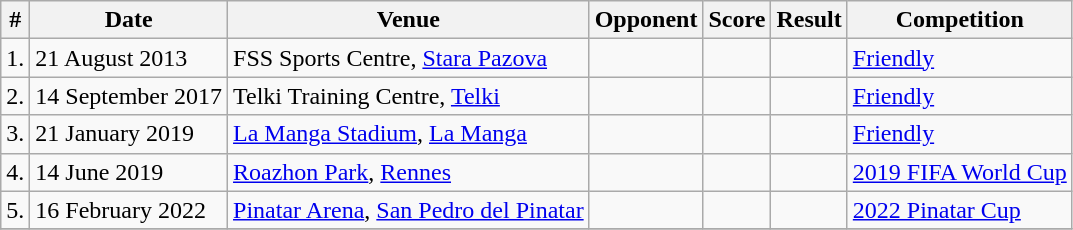<table class="wikitable collapsible">
<tr>
<th>#</th>
<th>Date</th>
<th>Venue</th>
<th>Opponent</th>
<th>Score</th>
<th>Result</th>
<th>Competition</th>
</tr>
<tr>
<td>1.</td>
<td>21 August 2013</td>
<td>FSS Sports Centre, <a href='#'>Stara Pazova</a></td>
<td></td>
<td></td>
<td></td>
<td><a href='#'>Friendly</a></td>
</tr>
<tr>
<td>2.</td>
<td>14 September 2017</td>
<td>Telki Training Centre, <a href='#'>Telki</a></td>
<td></td>
<td></td>
<td></td>
<td><a href='#'>Friendly</a></td>
</tr>
<tr>
<td>3.</td>
<td>21 January 2019</td>
<td><a href='#'>La Manga Stadium</a>, <a href='#'>La Manga</a></td>
<td></td>
<td></td>
<td></td>
<td><a href='#'>Friendly</a></td>
</tr>
<tr>
<td>4.</td>
<td>14 June 2019</td>
<td><a href='#'>Roazhon Park</a>, <a href='#'>Rennes</a></td>
<td></td>
<td></td>
<td></td>
<td><a href='#'>2019 FIFA World Cup</a></td>
</tr>
<tr>
<td>5.</td>
<td>16 February 2022</td>
<td><a href='#'>Pinatar Arena</a>, <a href='#'>San Pedro del Pinatar</a></td>
<td></td>
<td></td>
<td></td>
<td><a href='#'>2022 Pinatar Cup</a></td>
</tr>
<tr>
</tr>
</table>
